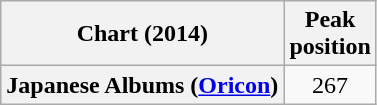<table class="wikitable plainrowheaders" style="text-align:center">
<tr>
<th scope="col">Chart (2014)</th>
<th scope="col">Peak<br> position</th>
</tr>
<tr>
<th scope="row">Japanese Albums (<a href='#'>Oricon</a>)</th>
<td>267</td>
</tr>
</table>
